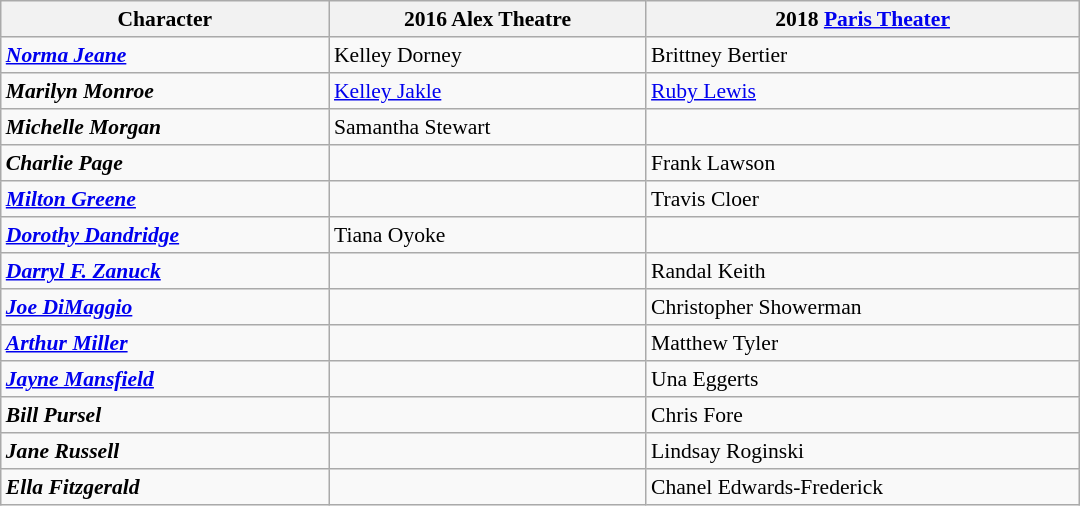<table class="wikitable" Class="wikitable" style="width:50em; font-size:90%; line-height:1.2">
<tr>
<th>Character</th>
<th>2016 Alex Theatre</th>
<th>2018 <a href='#'>Paris Theater</a></th>
</tr>
<tr>
<td><strong><em><a href='#'>Norma Jeane</a></em></strong></td>
<td>Kelley Dorney</td>
<td>Brittney Bertier</td>
</tr>
<tr>
<td><strong><em>Marilyn Monroe</em></strong></td>
<td><a href='#'>Kelley Jakle</a></td>
<td><a href='#'>Ruby Lewis</a></td>
</tr>
<tr>
<td><strong><em>Michelle Morgan</em></strong></td>
<td>Samantha Stewart</td>
<td></td>
</tr>
<tr>
<td><strong><em>Charlie Page</em></strong></td>
<td></td>
<td>Frank Lawson</td>
</tr>
<tr>
<td><strong><em><a href='#'>Milton Greene</a></em></strong></td>
<td></td>
<td>Travis Cloer</td>
</tr>
<tr>
<td><strong><em><a href='#'>Dorothy Dandridge</a></em></strong></td>
<td>Tiana Oyoke</td>
<td></td>
</tr>
<tr>
<td><strong><em><a href='#'>Darryl F. Zanuck</a></em></strong></td>
<td></td>
<td>Randal Keith</td>
</tr>
<tr>
<td><strong><em><a href='#'>Joe DiMaggio</a></em></strong></td>
<td></td>
<td>Christopher Showerman</td>
</tr>
<tr>
<td><strong><em><a href='#'>Arthur Miller</a></em></strong></td>
<td></td>
<td>Matthew Tyler</td>
</tr>
<tr>
<td><strong><em><a href='#'>Jayne Mansfield</a></em></strong></td>
<td></td>
<td>Una Eggerts</td>
</tr>
<tr>
<td><strong><em>Bill Pursel</em></strong></td>
<td></td>
<td>Chris Fore</td>
</tr>
<tr>
<td><strong><em>Jane Russell</em></strong></td>
<td></td>
<td>Lindsay Roginski</td>
</tr>
<tr>
<td><strong><em>Ella Fitzgerald</em></strong></td>
<td></td>
<td>Chanel Edwards-Frederick</td>
</tr>
</table>
